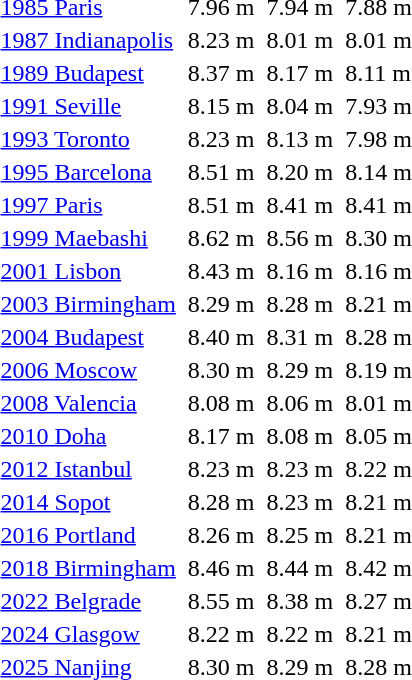<table>
<tr>
<td><a href='#'>1985 Paris</a><br></td>
<td></td>
<td>7.96 m</td>
<td></td>
<td>7.94 m</td>
<td></td>
<td>7.88 m</td>
</tr>
<tr>
<td><a href='#'>1987 Indianapolis</a><br></td>
<td></td>
<td>8.23 m</td>
<td></td>
<td>8.01 m</td>
<td></td>
<td>8.01 m</td>
</tr>
<tr>
<td><a href='#'>1989 Budapest</a><br></td>
<td></td>
<td>8.37 m</td>
<td></td>
<td>8.17 m</td>
<td></td>
<td>8.11 m</td>
</tr>
<tr>
<td><a href='#'>1991 Seville</a><br></td>
<td></td>
<td>8.15 m</td>
<td></td>
<td>8.04 m</td>
<td></td>
<td>7.93 m</td>
</tr>
<tr>
<td><a href='#'>1993 Toronto</a><br></td>
<td></td>
<td>8.23 m</td>
<td></td>
<td>8.13 m</td>
<td></td>
<td>7.98 m</td>
</tr>
<tr>
<td><a href='#'>1995 Barcelona</a><br></td>
<td></td>
<td>8.51 m</td>
<td></td>
<td>8.20 m</td>
<td></td>
<td>8.14 m</td>
</tr>
<tr>
<td><a href='#'>1997 Paris</a><br></td>
<td></td>
<td>8.51 m</td>
<td></td>
<td>8.41 m</td>
<td></td>
<td>8.41 m</td>
</tr>
<tr>
<td><a href='#'>1999 Maebashi</a><br></td>
<td></td>
<td>8.62 m</td>
<td></td>
<td>8.56 m</td>
<td></td>
<td>8.30 m</td>
</tr>
<tr>
<td><a href='#'>2001 Lisbon</a><br></td>
<td></td>
<td>8.43 m</td>
<td></td>
<td>8.16 m</td>
<td></td>
<td>8.16 m</td>
</tr>
<tr>
<td><a href='#'>2003 Birmingham</a><br></td>
<td></td>
<td>8.29 m</td>
<td></td>
<td>8.28 m</td>
<td></td>
<td>8.21 m</td>
</tr>
<tr>
<td><a href='#'>2004 Budapest</a><br></td>
<td></td>
<td>8.40 m</td>
<td></td>
<td>8.31 m</td>
<td></td>
<td>8.28 m</td>
</tr>
<tr>
<td><a href='#'>2006 Moscow</a><br></td>
<td></td>
<td>8.30 m</td>
<td></td>
<td>8.29 m</td>
<td></td>
<td>8.19 m</td>
</tr>
<tr>
<td><a href='#'>2008 Valencia</a><br></td>
<td></td>
<td>8.08 m</td>
<td></td>
<td>8.06 m</td>
<td></td>
<td>8.01 m</td>
</tr>
<tr>
<td><a href='#'>2010 Doha</a><br></td>
<td></td>
<td>8.17 m</td>
<td></td>
<td>8.08 m</td>
<td></td>
<td>8.05 m</td>
</tr>
<tr>
<td><a href='#'>2012 Istanbul</a><br></td>
<td></td>
<td>8.23 m</td>
<td></td>
<td>8.23 m</td>
<td></td>
<td>8.22 m</td>
</tr>
<tr>
<td><a href='#'>2014 Sopot</a><br></td>
<td></td>
<td>8.28 m</td>
<td></td>
<td>8.23 m</td>
<td></td>
<td>8.21 m</td>
</tr>
<tr>
<td><a href='#'>2016 Portland</a><br></td>
<td></td>
<td>8.26 m</td>
<td></td>
<td>8.25 m</td>
<td></td>
<td>8.21 m</td>
</tr>
<tr>
<td><a href='#'>2018 Birmingham</a><br></td>
<td></td>
<td>8.46 m</td>
<td></td>
<td>8.44 m</td>
<td></td>
<td>8.42 m</td>
</tr>
<tr>
<td><a href='#'>2022 Belgrade</a><br></td>
<td></td>
<td>8.55 m</td>
<td></td>
<td>8.38 m</td>
<td></td>
<td>8.27 m</td>
</tr>
<tr>
<td><a href='#'>2024 Glasgow</a><br></td>
<td></td>
<td>8.22 m</td>
<td></td>
<td>8.22 m</td>
<td></td>
<td>8.21 m</td>
</tr>
<tr>
<td><a href='#'>2025 Nanjing</a><br></td>
<td></td>
<td>8.30 m</td>
<td></td>
<td>8.29 m</td>
<td></td>
<td>8.28 m</td>
</tr>
</table>
